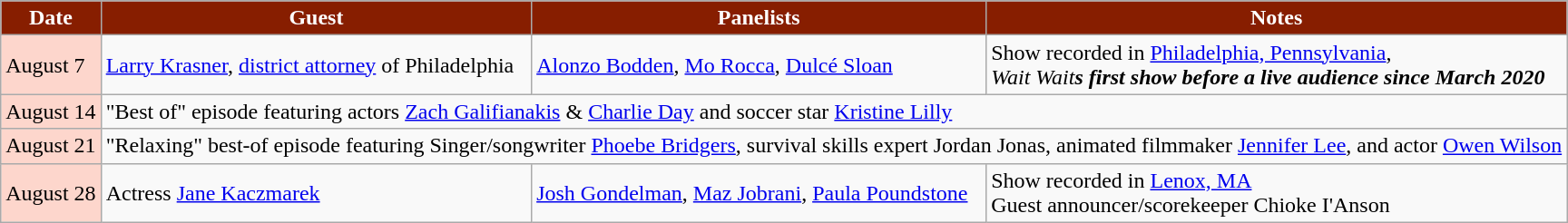<table class="wikitable">
<tr>
<th style="background:#871E00;color:#FFFFFF;">Date</th>
<th style="background:#871E00;color:#FFFFFF;">Guest</th>
<th style="background:#871E00;color:#FFFFFF;">Panelists</th>
<th style="background:#871E00;color:#FFFFFF;">Notes</th>
</tr>
<tr>
<td style="background:#FDD6CC;color:#000000;">August 7</td>
<td><a href='#'>Larry Krasner</a>, <a href='#'>district attorney</a> of Philadelphia</td>
<td><a href='#'>Alonzo Bodden</a>, <a href='#'>Mo Rocca</a>, <a href='#'>Dulcé Sloan</a></td>
<td>Show recorded in <a href='#'>Philadelphia, Pennsylvania</a>, <br><em>Wait Wait<strong>s first show before a live audience since March 2020</td>
</tr>
<tr>
<td style="background:#FDD6CC;color:#000000;">August 14</td>
<td colspan=3>"Best of" episode featuring actors <a href='#'>Zach Galifianakis</a> & <a href='#'>Charlie Day</a> and soccer star <a href='#'>Kristine Lilly</a></td>
</tr>
<tr>
<td style="background:#FDD6CC;color:#000000;">August 21</td>
<td colspan=3>"Relaxing" best-of episode featuring Singer/songwriter <a href='#'>Phoebe Bridgers</a>, survival skills expert Jordan Jonas, animated filmmaker <a href='#'>Jennifer Lee</a>, and actor <a href='#'>Owen Wilson</a></td>
</tr>
<tr>
<td style="background:#FDD6CC;color:#000000;">August 28</td>
<td>Actress <a href='#'>Jane Kaczmarek</a></td>
<td><a href='#'>Josh Gondelman</a>, <a href='#'>Maz Jobrani</a>, <a href='#'>Paula Poundstone</a></td>
<td>Show recorded in <a href='#'>Lenox, MA</a> <br>Guest announcer/scorekeeper Chioke I'Anson</td>
</tr>
</table>
